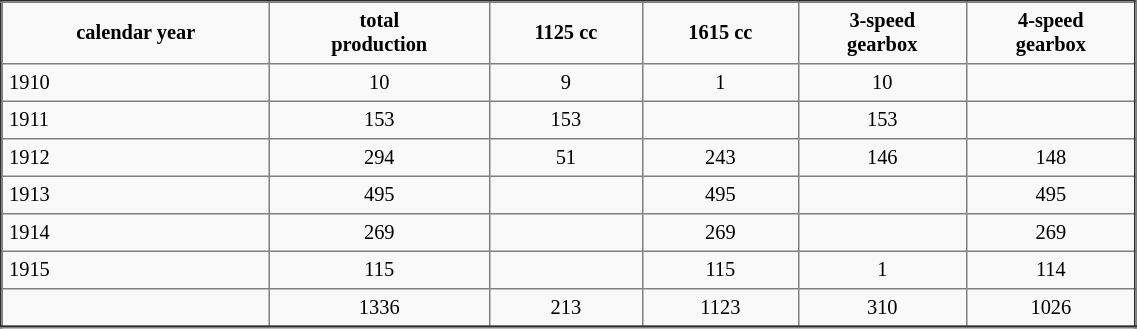<table border="2" cellpadding="4" cellspacing="0" border=" 1px #aaa solid" style="margin: 1em 1em 1em 0; background: #f9f9f9; border-collapse: collapse; font-size: 85%; width:60%">
<tr ---->
<th style="text-align:center;">calendar year</th>
<th>total<br>production</th>
<th>1125 cc</th>
<th>1615 cc</th>
<th>3-speed<br>gearbox</th>
<th>4-speed<br>gearbox</th>
</tr>
<tr>
<td>1910</td>
<td style="text-align:center;">10</td>
<td style="text-align:center;">9</td>
<td style="text-align:center;">1</td>
<td style="text-align:center;">10</td>
<td></td>
</tr>
<tr>
<td>1911</td>
<td style="text-align:center;">153</td>
<td style="text-align:center;">153</td>
<td></td>
<td style="text-align:center;">153</td>
<td></td>
</tr>
<tr>
<td>1912</td>
<td style="text-align:center;">294</td>
<td style="text-align:center;">51</td>
<td style="text-align:center;">243</td>
<td style="text-align:center;">146</td>
<td style="text-align:center;">148</td>
</tr>
<tr>
<td>1913</td>
<td style="text-align:center;">495</td>
<td></td>
<td style="text-align:center;">495</td>
<td></td>
<td style="text-align:center;">495</td>
</tr>
<tr>
<td>1914</td>
<td style="text-align:center;">269</td>
<td></td>
<td style="text-align:center;">269</td>
<td></td>
<td style="text-align:center;">269</td>
</tr>
<tr>
<td>1915</td>
<td style="text-align:center;">115</td>
<td></td>
<td style="text-align:center;">115</td>
<td style="text-align:center;">1</td>
<td style="text-align:center;">114</td>
</tr>
<tr>
<td></td>
<td style="text-align:center;">1336</td>
<td style="text-align:center;">213</td>
<td style="text-align:center;">1123</td>
<td style="text-align:center;">310</td>
<td style="text-align:center;">1026</td>
</tr>
<tr>
</tr>
</table>
